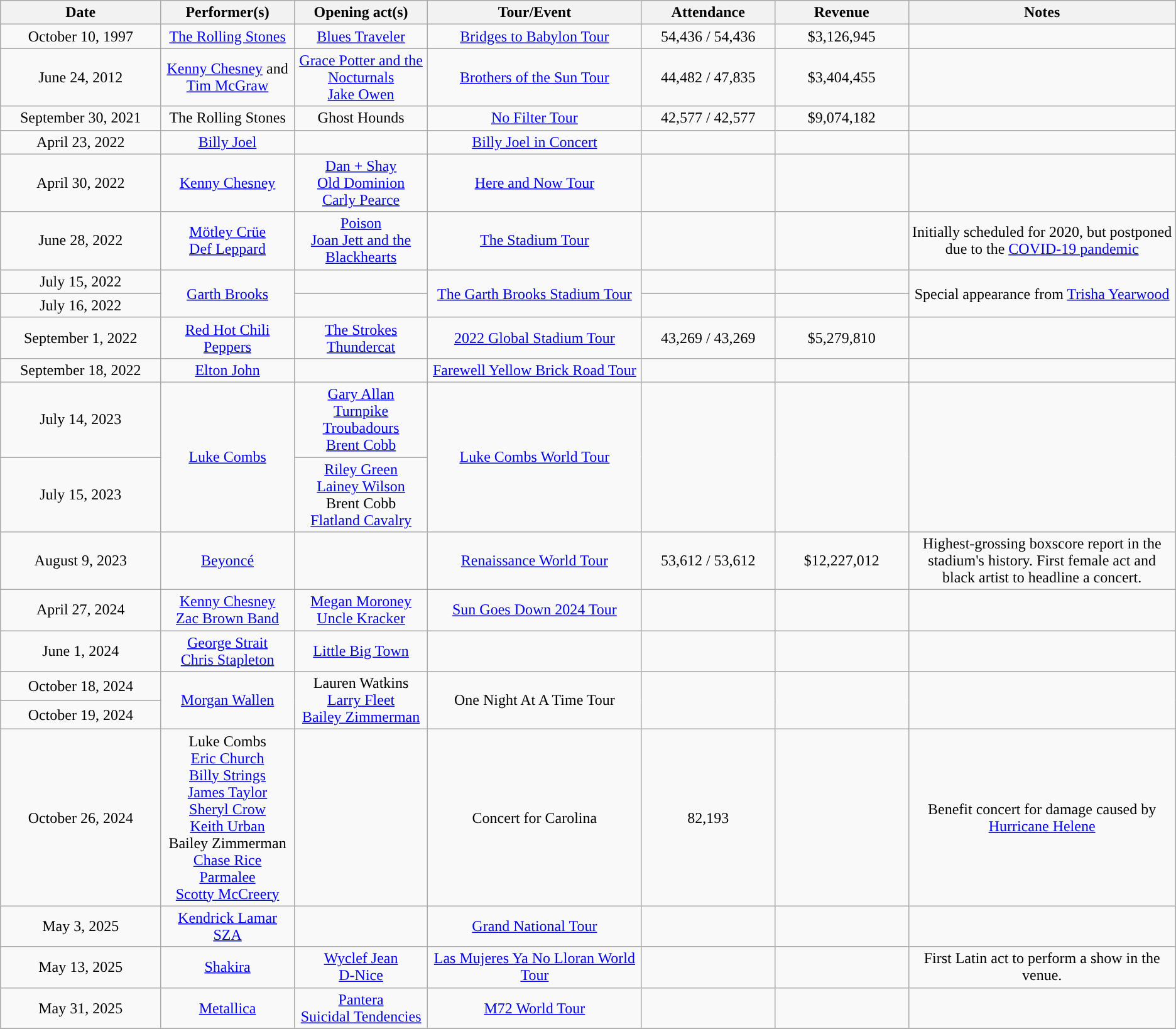<table class="wikitable" style="text-align:center;">
<tr>
<th width=12% style="text-align:center;">Date</th>
<th width=10% style="text-align:center;">Performer(s)</th>
<th width=10% style="text-align:center;">Opening act(s)</th>
<th width=16% style="text-align:center;">Tour/Event</th>
<th width=10% style="text-align:center;">Attendance</th>
<th width=10% style="text-align:center;">Revenue</th>
<th width=20% style="text-align:center;">Notes</th>
</tr>
<tr>
<td>October 10, 1997</td>
<td><a href='#'>The Rolling Stones</a></td>
<td><a href='#'>Blues Traveler</a></td>
<td><a href='#'>Bridges to Babylon Tour</a></td>
<td>54,436 / 54,436</td>
<td>$3,126,945</td>
<td></td>
</tr>
<tr>
<td>June 24, 2012</td>
<td><a href='#'>Kenny Chesney</a> and <a href='#'>Tim McGraw</a></td>
<td><a href='#'>Grace Potter and the Nocturnals</a><br><a href='#'>Jake Owen</a></td>
<td><a href='#'>Brothers of the Sun Tour</a></td>
<td>44,482 / 47,835</td>
<td>$3,404,455</td>
<td></td>
</tr>
<tr>
<td>September 30, 2021</td>
<td>The Rolling Stones</td>
<td>Ghost Hounds</td>
<td><a href='#'>No Filter Tour</a></td>
<td>42,577 / 42,577</td>
<td>$9,074,182</td>
<td></td>
</tr>
<tr>
<td>April 23, 2022</td>
<td><a href='#'>Billy Joel</a></td>
<td></td>
<td><a href='#'>Billy Joel in Concert</a></td>
<td></td>
<td></td>
<td></td>
</tr>
<tr>
<td>April 30, 2022</td>
<td><a href='#'>Kenny Chesney</a></td>
<td><a href='#'>Dan + Shay</a><br><a href='#'>Old Dominion</a><br><a href='#'>Carly Pearce</a></td>
<td><a href='#'>Here and Now Tour</a></td>
<td></td>
<td></td>
<td></td>
</tr>
<tr>
<td>June 28, 2022</td>
<td><a href='#'>Mötley Crüe</a><br><a href='#'>Def Leppard</a></td>
<td><a href='#'>Poison</a><br><a href='#'>Joan Jett and the Blackhearts</a></td>
<td><a href='#'>The Stadium Tour</a></td>
<td></td>
<td></td>
<td>Initially scheduled for 2020, but postponed due to the <a href='#'>COVID-19 pandemic</a></td>
</tr>
<tr>
<td>July 15, 2022</td>
<td rowspan=2><a href='#'>Garth Brooks</a></td>
<td></td>
<td rowspan=2><a href='#'>The Garth Brooks Stadium Tour</a></td>
<td></td>
<td></td>
<td rowspan=2>Special appearance from <a href='#'>Trisha Yearwood</a></td>
</tr>
<tr>
<td>July 16, 2022</td>
<td></td>
<td></td>
<td></td>
</tr>
<tr>
<td>September 1, 2022</td>
<td><a href='#'>Red Hot Chili Peppers</a></td>
<td><a href='#'>The Strokes</a><br><a href='#'>Thundercat</a></td>
<td><a href='#'>2022 Global Stadium Tour</a></td>
<td>43,269 / 43,269</td>
<td>$5,279,810</td>
<td></td>
</tr>
<tr>
<td>September 18, 2022</td>
<td><a href='#'>Elton John</a></td>
<td></td>
<td><a href='#'>Farewell Yellow Brick Road Tour</a></td>
<td></td>
<td></td>
<td></td>
</tr>
<tr>
<td>July 14, 2023</td>
<td rowspan=2><a href='#'>Luke Combs</a></td>
<td><a href='#'>Gary Allan</a><br><a href='#'>Turnpike Troubadours</a><br><a href='#'>Brent Cobb</a></td>
<td rowspan=2><a href='#'>Luke Combs World Tour</a></td>
<td rowspan=2></td>
<td rowspan=2></td>
<td rowspan=2></td>
</tr>
<tr>
<td>July 15, 2023</td>
<td><a href='#'>Riley Green</a><br><a href='#'>Lainey Wilson</a><br>Brent Cobb<br><a href='#'>Flatland Cavalry</a></td>
</tr>
<tr>
<td>August 9, 2023</td>
<td><a href='#'>Beyoncé</a></td>
<td></td>
<td><a href='#'>Renaissance World Tour</a></td>
<td>53,612 / 53,612</td>
<td>$12,227,012</td>
<td>Highest-grossing boxscore report in the stadium's history. First female act and black artist to headline a concert.</td>
</tr>
<tr>
<td>April 27, 2024</td>
<td><a href='#'>Kenny Chesney</a><br><a href='#'>Zac Brown Band</a></td>
<td><a href='#'>Megan Moroney</a><br><a href='#'>Uncle Kracker</a></td>
<td><a href='#'>Sun Goes Down 2024 Tour</a></td>
<td></td>
<td></td>
<td></td>
</tr>
<tr>
<td>June 1, 2024</td>
<td><a href='#'>George Strait</a><br><a href='#'>Chris Stapleton</a></td>
<td><a href='#'>Little Big Town</a></td>
<td></td>
<td></td>
<td></td>
<td></td>
</tr>
<tr>
<td>October 18, 2024</td>
<td rowspan=2><a href='#'>Morgan Wallen</a></td>
<td rowspan=2>Lauren Watkins<br><a href='#'>Larry Fleet</a><br><a href='#'>Bailey Zimmerman</a></td>
<td rowspan=2>One Night At A Time Tour</td>
<td rowspan=2></td>
<td rowspan=2></td>
<td rowspan=2></td>
</tr>
<tr>
<td>October 19, 2024</td>
</tr>
<tr>
<td>October 26, 2024</td>
<td>Luke Combs<br><a href='#'>Eric Church</a><br><a href='#'>Billy Strings</a><br><a href='#'>James Taylor</a><br><a href='#'>Sheryl Crow</a><br><a href='#'>Keith Urban</a><br>Bailey Zimmerman<br><a href='#'>Chase Rice</a><br><a href='#'>Parmalee</a><br><a href='#'>Scotty McCreery</a></td>
<td></td>
<td>Concert for Carolina</td>
<td>82,193</td>
<td></td>
<td>Benefit concert for damage caused by <a href='#'>Hurricane Helene</a></td>
</tr>
<tr>
<td>May 3, 2025</td>
<td><a href='#'>Kendrick Lamar</a><br><a href='#'>SZA</a></td>
<td></td>
<td><a href='#'>Grand National Tour</a></td>
<td></td>
<td></td>
<td></td>
</tr>
<tr>
<td>May 13, 2025</td>
<td><a href='#'>Shakira</a></td>
<td><a href='#'>Wyclef Jean</a><br><a href='#'>D-Nice</a></td>
<td><a href='#'>Las Mujeres Ya No Lloran World Tour</a></td>
<td></td>
<td></td>
<td>First Latin act to perform a show in the venue.</td>
</tr>
<tr>
<td>May 31, 2025</td>
<td><a href='#'>Metallica</a></td>
<td><a href='#'>Pantera</a><br><a href='#'>Suicidal Tendencies</a></td>
<td><a href='#'>M72 World Tour</a></td>
<td></td>
<td></td>
<td></td>
</tr>
<tr>
</tr>
</table>
